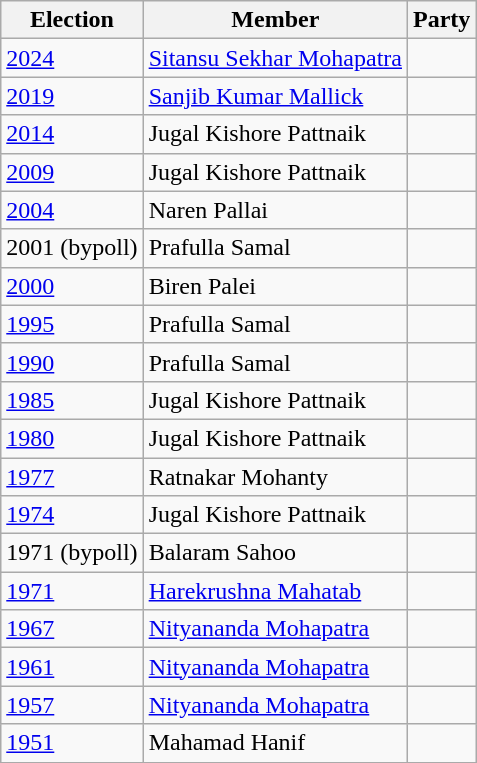<table class="wikitable sortable">
<tr>
<th>Election</th>
<th>Member</th>
<th colspan=2>Party</th>
</tr>
<tr>
<td><a href='#'>2024</a></td>
<td><a href='#'>Sitansu Sekhar Mohapatra</a></td>
<td></td>
</tr>
<tr>
<td><a href='#'>2019</a></td>
<td><a href='#'>Sanjib Kumar Mallick</a></td>
<td></td>
</tr>
<tr>
<td><a href='#'>2014</a></td>
<td>Jugal Kishore Pattnaik</td>
<td></td>
</tr>
<tr>
<td><a href='#'>2009</a></td>
<td>Jugal Kishore Pattnaik</td>
<td></td>
</tr>
<tr>
<td><a href='#'>2004</a></td>
<td>Naren Pallai</td>
<td></td>
</tr>
<tr>
<td>2001 (bypoll)</td>
<td>Prafulla Samal</td>
<td></td>
</tr>
<tr>
<td><a href='#'>2000</a></td>
<td>Biren Palei</td>
<td></td>
</tr>
<tr>
<td><a href='#'>1995</a></td>
<td>Prafulla Samal</td>
<td></td>
</tr>
<tr>
<td><a href='#'>1990</a></td>
<td>Prafulla Samal</td>
<td></td>
</tr>
<tr>
<td><a href='#'>1985</a></td>
<td>Jugal Kishore Pattnaik</td>
<td></td>
</tr>
<tr>
<td><a href='#'>1980</a></td>
<td>Jugal Kishore Pattnaik</td>
<td></td>
</tr>
<tr>
<td><a href='#'>1977</a></td>
<td>Ratnakar Mohanty</td>
<td></td>
</tr>
<tr>
<td><a href='#'>1974</a></td>
<td>Jugal Kishore Pattnaik</td>
<td></td>
</tr>
<tr>
<td>1971 (bypoll)</td>
<td>Balaram Sahoo</td>
<td></td>
</tr>
<tr>
<td><a href='#'>1971</a></td>
<td><a href='#'>Harekrushna Mahatab</a></td>
<td></td>
</tr>
<tr>
<td><a href='#'>1967</a></td>
<td><a href='#'>Nityananda Mohapatra</a></td>
<td></td>
</tr>
<tr>
<td><a href='#'>1961</a></td>
<td><a href='#'>Nityananda Mohapatra</a></td>
<td></td>
</tr>
<tr>
<td><a href='#'>1957</a></td>
<td><a href='#'>Nityananda Mohapatra</a></td>
<td></td>
</tr>
<tr>
<td><a href='#'>1951</a></td>
<td>Mahamad Hanif</td>
<td></td>
</tr>
<tr>
</tr>
</table>
